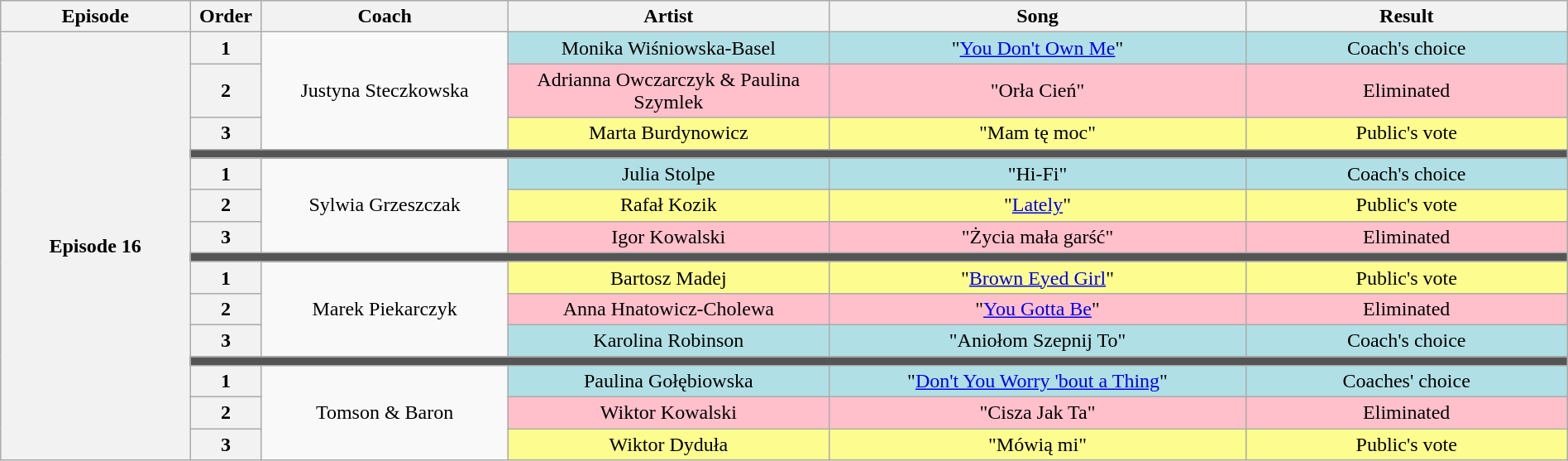<table class="wikitable" style="text-align:center; width:100%">
<tr>
<th scope="col" style="width:10%">Episode</th>
<th scope="col" style="width:03%">Order</th>
<th scope="col" style="width:13%">Coach</th>
<th scope="col" style="width:17%">Artist</th>
<th scope="col" style="width:22%">Song</th>
<th scope="col" style="width:17%">Result</th>
</tr>
<tr>
<th rowspan="34">Episode 16 </th>
<th scope="row">1</th>
<td rowspan="3">Justyna Steczkowska</td>
<td style="background:#b0e0e6">Monika Wiśniowska-Basel</td>
<td style="background:#b0e0e6">"<a href='#'>You Don't Own Me</a>"</td>
<td style="background:#b0e0e6">Coach's choice</td>
</tr>
<tr>
<th scope="row">2</th>
<td style="background:pink">Adrianna Owczarczyk & Paulina Szymlek</td>
<td style="background:pink">"Orła Cień"</td>
<td style="background:pink">Eliminated</td>
</tr>
<tr>
<th scope="row">3</th>
<td style="background:#fdfc8f">Marta Burdynowicz</td>
<td style="background:#fdfc8f">"Mam tę moc"</td>
<td style="background:#fdfc8f">Public's vote</td>
</tr>
<tr>
<td colspan="5" style="background:#555"></td>
</tr>
<tr>
<th scope="row">1</th>
<td rowspan="3">Sylwia Grzeszczak</td>
<td style="background:#b0e0e6">Julia Stolpe</td>
<td style="background:#b0e0e6">"Hi-Fi"</td>
<td style="background:#b0e0e6">Coach's choice</td>
</tr>
<tr>
<th scope="row">2</th>
<td style="background:#fdfc8f">Rafał Kozik</td>
<td style="background:#fdfc8f">"<a href='#'>Lately</a>"</td>
<td style="background:#fdfc8f">Public's vote</td>
</tr>
<tr>
<th scope="row">3</th>
<td style="background:pink">Igor Kowalski</td>
<td style="background:pink">"Życia mała garść"</td>
<td style="background:pink">Eliminated</td>
</tr>
<tr>
<td colspan="5" style="background:#555"></td>
</tr>
<tr>
<th scope="row">1</th>
<td rowspan="3">Marek Piekarczyk</td>
<td style="background:#fdfc8f">Bartosz Madej</td>
<td style="background:#fdfc8f">"<a href='#'>Brown Eyed Girl</a>"</td>
<td style="background:#fdfc8f">Public's vote</td>
</tr>
<tr>
<th scope="row">2</th>
<td style="background:pink">Anna Hnatowicz-Cholewa</td>
<td style="background:pink">"<a href='#'>You Gotta Be</a>"</td>
<td style="background:pink">Eliminated</td>
</tr>
<tr>
<th scope="row">3</th>
<td style="background:#b0e0e6">Karolina Robinson</td>
<td style="background:#b0e0e6">"Aniołom Szepnij To"</td>
<td style="background:#b0e0e6">Coach's choice</td>
</tr>
<tr>
<td colspan="5" style="background:#555"></td>
</tr>
<tr>
<th scope="row">1</th>
<td rowspan="3">Tomson & Baron</td>
<td style="background:#b0e0e6">Paulina Gołębiowska</td>
<td style="background:#b0e0e6">"<a href='#'>Don't You Worry 'bout a Thing</a>"</td>
<td style="background:#b0e0e6">Coaches' choice</td>
</tr>
<tr>
<th scope="row">2</th>
<td style="background:pink">Wiktor Kowalski</td>
<td style="background:pink">"Cisza Jak Ta"</td>
<td style="background:pink">Eliminated</td>
</tr>
<tr>
<th scope="roow">3</th>
<td style="background:#fdfc8f">Wiktor Dyduła</td>
<td style="background:#fdfc8f">"Mówią mi"</td>
<td style="background:#fdfc8f">Public's vote</td>
</tr>
</table>
